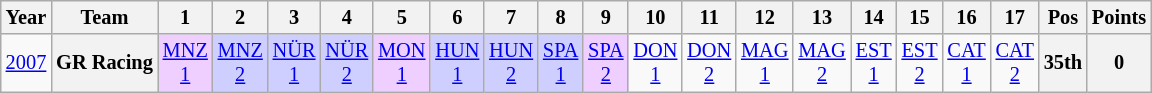<table class="wikitable" style="text-align:center; font-size:85%">
<tr>
<th>Year</th>
<th>Team</th>
<th>1</th>
<th>2</th>
<th>3</th>
<th>4</th>
<th>5</th>
<th>6</th>
<th>7</th>
<th>8</th>
<th>9</th>
<th>10</th>
<th>11</th>
<th>12</th>
<th>13</th>
<th>14</th>
<th>15</th>
<th>16</th>
<th>17</th>
<th>Pos</th>
<th>Points</th>
</tr>
<tr>
<td><a href='#'>2007</a></td>
<th nowrap>GR Racing</th>
<td style="background:#EFCFFF;"><a href='#'>MNZ<br>1</a><br></td>
<td style="background:#CFCFFF;"><a href='#'>MNZ<br>2</a><br></td>
<td style="background:#CFCFFF;"><a href='#'>NÜR<br>1</a><br></td>
<td style="background:#CFCFFF;"><a href='#'>NÜR<br>2</a><br></td>
<td style="background:#EFCFFF;"><a href='#'>MON<br>1</a><br></td>
<td style="background:#CFCFFF;"><a href='#'>HUN<br>1</a><br></td>
<td style="background:#CFCFFF;"><a href='#'>HUN<br>2</a><br></td>
<td style="background:#CFCFFF;"><a href='#'>SPA<br>1</a><br></td>
<td style="background:#EFCFFF;"><a href='#'>SPA<br>2</a><br></td>
<td><a href='#'>DON<br>1</a></td>
<td><a href='#'>DON<br>2</a></td>
<td><a href='#'>MAG<br>1</a></td>
<td><a href='#'>MAG<br>2</a></td>
<td><a href='#'>EST<br>1</a></td>
<td><a href='#'>EST<br>2</a></td>
<td><a href='#'>CAT<br>1</a></td>
<td><a href='#'>CAT<br>2</a></td>
<th>35th</th>
<th>0</th>
</tr>
</table>
